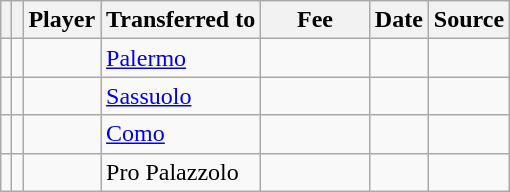<table class="wikitable plainrowheaders sortable">
<tr>
<th></th>
<th></th>
<th scope=col><strong>Player</strong></th>
<th><strong>Transferred to</strong></th>
<th !scope=col; style="width: 65px;"><strong>Fee</strong></th>
<th scope=col><strong>Date</strong></th>
<th scope=col><strong>Source</strong></th>
</tr>
<tr>
<td align=center></td>
<td align=center></td>
<td></td>
<td> <a href='#'>Palermo</a></td>
<td></td>
<td></td>
<td></td>
</tr>
<tr>
<td align=center></td>
<td align=center></td>
<td></td>
<td> <a href='#'>Sassuolo</a></td>
<td></td>
<td></td>
<td></td>
</tr>
<tr>
<td align=center></td>
<td align=center></td>
<td></td>
<td> <a href='#'>Como</a></td>
<td></td>
<td></td>
<td></td>
</tr>
<tr>
<td align=center></td>
<td align=center></td>
<td></td>
<td> Pro Palazzolo</td>
<td></td>
<td></td>
<td></td>
</tr>
</table>
